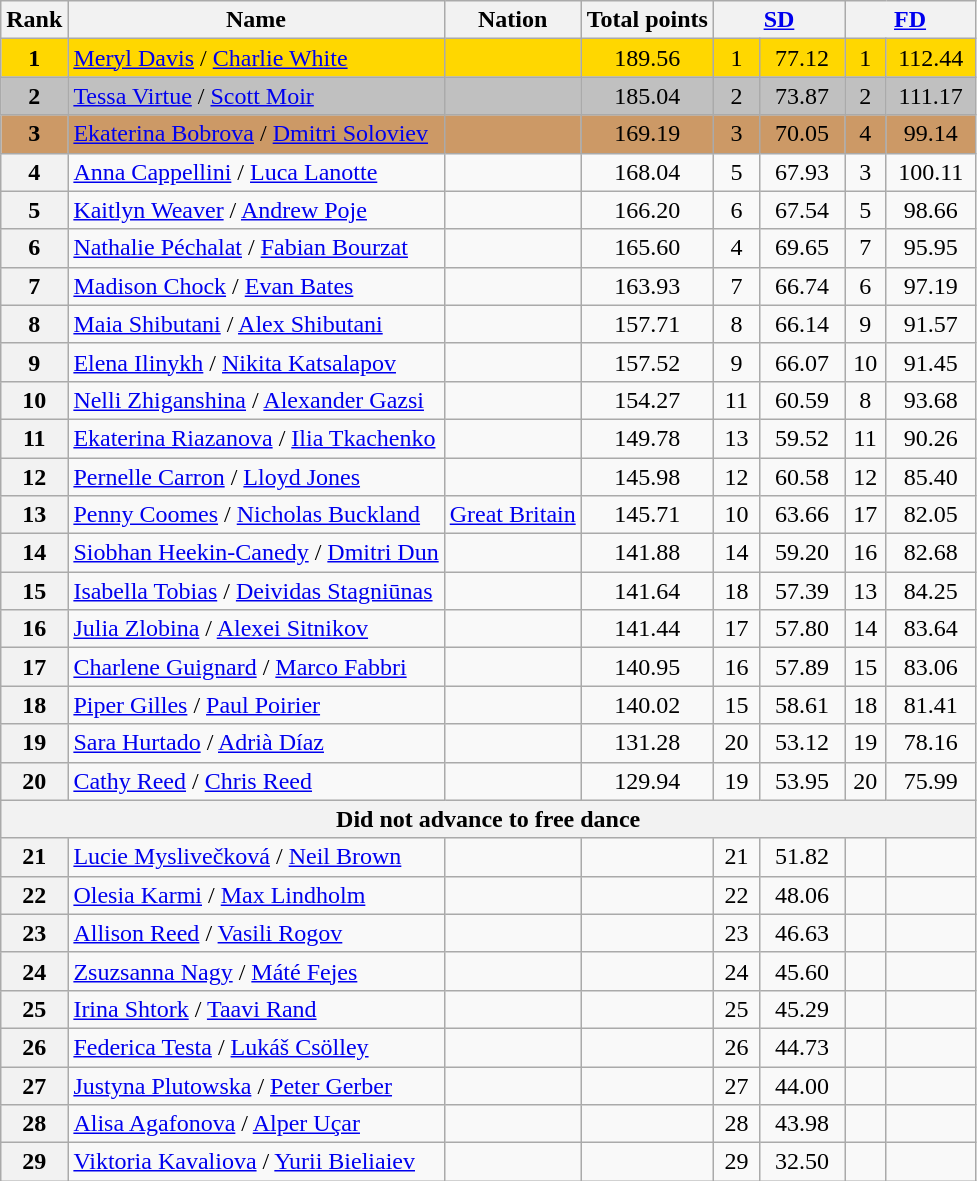<table class="wikitable sortable">
<tr>
<th>Rank</th>
<th>Name</th>
<th>Nation</th>
<th>Total points</th>
<th colspan="2" width="80px"><a href='#'>SD</a></th>
<th colspan="2" width="80px"><a href='#'>FD</a></th>
</tr>
<tr bgcolor="gold">
<td align="center"><strong>1</strong></td>
<td><a href='#'>Meryl Davis</a> / <a href='#'>Charlie White</a></td>
<td></td>
<td align="center">189.56</td>
<td align="center">1</td>
<td align="center">77.12</td>
<td align="center">1</td>
<td align="center">112.44</td>
</tr>
<tr bgcolor="silver">
<td align="center"><strong>2</strong></td>
<td><a href='#'>Tessa Virtue</a> / <a href='#'>Scott Moir</a></td>
<td></td>
<td align="center">185.04</td>
<td align="center">2</td>
<td align="center">73.87</td>
<td align="center">2</td>
<td align="center">111.17</td>
</tr>
<tr bgcolor="cc9966">
<td align="center"><strong>3</strong></td>
<td><a href='#'>Ekaterina Bobrova</a> / <a href='#'>Dmitri Soloviev</a></td>
<td></td>
<td align="center">169.19</td>
<td align="center">3</td>
<td align="center">70.05</td>
<td align="center">4</td>
<td align="center">99.14</td>
</tr>
<tr>
<th>4</th>
<td><a href='#'>Anna Cappellini</a> / <a href='#'>Luca Lanotte</a></td>
<td></td>
<td align="center">168.04</td>
<td align="center">5</td>
<td align="center">67.93</td>
<td align="center">3</td>
<td align="center">100.11</td>
</tr>
<tr>
<th>5</th>
<td><a href='#'>Kaitlyn Weaver</a> / <a href='#'>Andrew Poje</a></td>
<td></td>
<td align="center">166.20</td>
<td align="center">6</td>
<td align="center">67.54</td>
<td align="center">5</td>
<td align="center">98.66</td>
</tr>
<tr>
<th>6</th>
<td><a href='#'>Nathalie Péchalat</a> / <a href='#'>Fabian Bourzat</a></td>
<td></td>
<td align="center">165.60</td>
<td align="center">4</td>
<td align="center">69.65</td>
<td align="center">7</td>
<td align="center">95.95</td>
</tr>
<tr>
<th>7</th>
<td><a href='#'>Madison Chock</a> / <a href='#'>Evan Bates</a></td>
<td></td>
<td align="center">163.93</td>
<td align="center">7</td>
<td align="center">66.74</td>
<td align="center">6</td>
<td align="center">97.19</td>
</tr>
<tr>
<th>8</th>
<td><a href='#'>Maia Shibutani</a> / <a href='#'>Alex Shibutani</a></td>
<td></td>
<td align="center">157.71</td>
<td align="center">8</td>
<td align="center">66.14</td>
<td align="center">9</td>
<td align="center">91.57</td>
</tr>
<tr>
<th>9</th>
<td><a href='#'>Elena Ilinykh</a> / <a href='#'>Nikita Katsalapov</a></td>
<td></td>
<td align="center">157.52</td>
<td align="center">9</td>
<td align="center">66.07</td>
<td align="center">10</td>
<td align="center">91.45</td>
</tr>
<tr>
<th>10</th>
<td><a href='#'>Nelli Zhiganshina</a> / <a href='#'>Alexander Gazsi</a></td>
<td></td>
<td align="center">154.27</td>
<td align="center">11</td>
<td align="center">60.59</td>
<td align="center">8</td>
<td align="center">93.68</td>
</tr>
<tr>
<th>11</th>
<td><a href='#'>Ekaterina Riazanova</a> / <a href='#'>Ilia Tkachenko</a></td>
<td></td>
<td align="center">149.78</td>
<td align="center">13</td>
<td align="center">59.52</td>
<td align="center">11</td>
<td align="center">90.26</td>
</tr>
<tr>
<th>12</th>
<td><a href='#'>Pernelle Carron</a> / <a href='#'>Lloyd Jones</a></td>
<td></td>
<td align="center">145.98</td>
<td align="center">12</td>
<td align="center">60.58</td>
<td align="center">12</td>
<td align="center">85.40</td>
</tr>
<tr>
<th>13</th>
<td><a href='#'>Penny Coomes</a> / <a href='#'>Nicholas Buckland</a></td>
<td> <a href='#'>Great Britain</a></td>
<td align="center">145.71</td>
<td align="center">10</td>
<td align="center">63.66</td>
<td align="center">17</td>
<td align="center">82.05</td>
</tr>
<tr>
<th>14</th>
<td><a href='#'>Siobhan Heekin-Canedy</a> / <a href='#'>Dmitri Dun</a></td>
<td></td>
<td align="center">141.88</td>
<td align="center">14</td>
<td align="center">59.20</td>
<td align="center">16</td>
<td align="center">82.68</td>
</tr>
<tr>
<th>15</th>
<td><a href='#'>Isabella Tobias</a> / <a href='#'>Deividas Stagniūnas</a></td>
<td></td>
<td align="center">141.64</td>
<td align="center">18</td>
<td align="center">57.39</td>
<td align="center">13</td>
<td align="center">84.25</td>
</tr>
<tr>
<th>16</th>
<td><a href='#'>Julia Zlobina</a> / <a href='#'>Alexei Sitnikov</a></td>
<td></td>
<td align="center">141.44</td>
<td align="center">17</td>
<td align="center">57.80</td>
<td align="center">14</td>
<td align="center">83.64</td>
</tr>
<tr>
<th>17</th>
<td><a href='#'>Charlene Guignard</a> / <a href='#'>Marco Fabbri</a></td>
<td></td>
<td align="center">140.95</td>
<td align="center">16</td>
<td align="center">57.89</td>
<td align="center">15</td>
<td align="center">83.06</td>
</tr>
<tr>
<th>18</th>
<td><a href='#'>Piper Gilles</a> / <a href='#'>Paul Poirier</a></td>
<td></td>
<td align="center">140.02</td>
<td align="center">15</td>
<td align="center">58.61</td>
<td align="center">18</td>
<td align="center">81.41</td>
</tr>
<tr>
<th>19</th>
<td><a href='#'>Sara Hurtado</a> / <a href='#'>Adrià Díaz</a></td>
<td></td>
<td align="center">131.28</td>
<td align="center">20</td>
<td align="center">53.12</td>
<td align="center">19</td>
<td align="center">78.16</td>
</tr>
<tr>
<th>20</th>
<td><a href='#'>Cathy Reed</a> / <a href='#'>Chris Reed</a></td>
<td></td>
<td align="center">129.94</td>
<td align="center">19</td>
<td align="center">53.95</td>
<td align="center">20</td>
<td align="center">75.99</td>
</tr>
<tr>
<th colspan="10">Did not advance to free dance</th>
</tr>
<tr>
<th>21</th>
<td><a href='#'>Lucie Myslivečková</a> / <a href='#'>Neil Brown</a></td>
<td></td>
<td align="center"></td>
<td align="center">21</td>
<td align="center">51.82</td>
<td align="center"></td>
<td align="center"></td>
</tr>
<tr>
<th>22</th>
<td><a href='#'>Olesia Karmi</a> / <a href='#'>Max Lindholm</a></td>
<td></td>
<td align="center"></td>
<td align="center">22</td>
<td align="center">48.06</td>
<td align="center"></td>
<td align="center"></td>
</tr>
<tr>
<th>23</th>
<td><a href='#'>Allison Reed</a> / <a href='#'>Vasili Rogov</a></td>
<td></td>
<td align="center"></td>
<td align="center">23</td>
<td align="center">46.63</td>
<td align="center"></td>
<td align="center"></td>
</tr>
<tr>
<th>24</th>
<td><a href='#'>Zsuzsanna Nagy</a> / <a href='#'>Máté Fejes</a></td>
<td></td>
<td align="center"></td>
<td align="center">24</td>
<td align="center">45.60</td>
<td align="center"></td>
<td align="center"></td>
</tr>
<tr>
<th>25</th>
<td><a href='#'>Irina Shtork</a> / <a href='#'>Taavi Rand</a></td>
<td></td>
<td align="center"></td>
<td align="center">25</td>
<td align="center">45.29</td>
<td align="center"></td>
<td align="center"></td>
</tr>
<tr>
<th>26</th>
<td><a href='#'>Federica Testa</a> / <a href='#'>Lukáš Csölley</a></td>
<td></td>
<td align="center"></td>
<td align="center">26</td>
<td align="center">44.73</td>
<td align="center"></td>
<td align="center"></td>
</tr>
<tr>
<th>27</th>
<td><a href='#'>Justyna Plutowska</a> / <a href='#'>Peter Gerber</a></td>
<td></td>
<td align="center"></td>
<td align="center">27</td>
<td align="center">44.00</td>
<td align="center"></td>
<td align="center"></td>
</tr>
<tr>
<th>28</th>
<td><a href='#'>Alisa Agafonova</a> / <a href='#'>Alper Uçar</a></td>
<td></td>
<td align="center"></td>
<td align="center">28</td>
<td align="center">43.98</td>
<td align="center"></td>
<td align="center"></td>
</tr>
<tr>
<th>29</th>
<td><a href='#'>Viktoria Kavaliova</a> / <a href='#'>Yurii Bieliaiev</a></td>
<td></td>
<td align="center"></td>
<td align="center">29</td>
<td align="center">32.50</td>
<td align="center"></td>
<td align="center"></td>
</tr>
</table>
